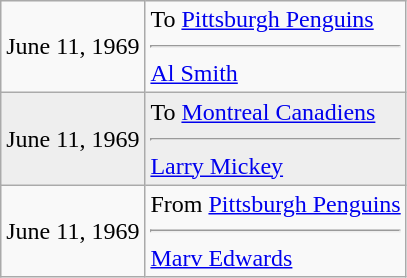<table class="wikitable">
<tr>
<td>June 11, 1969</td>
<td valign="top">To <a href='#'>Pittsburgh Penguins</a><hr><a href='#'>Al Smith</a></td>
</tr>
<tr bgcolor="#eeeeee">
<td>June 11, 1969</td>
<td valign="top">To <a href='#'>Montreal Canadiens</a><hr><a href='#'>Larry Mickey</a></td>
</tr>
<tr>
<td>June 11, 1969</td>
<td valign="top">From <a href='#'>Pittsburgh Penguins</a><hr><a href='#'>Marv Edwards</a></td>
</tr>
</table>
